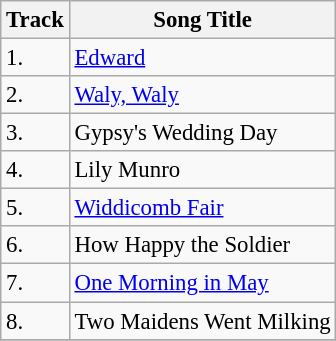<table class="wikitable" style="font-size:95%;">
<tr>
<th>Track</th>
<th>Song Title</th>
</tr>
<tr>
<td>1.</td>
<td><a href='#'>Edward</a></td>
</tr>
<tr>
<td>2.</td>
<td><a href='#'>Waly, Waly</a></td>
</tr>
<tr>
<td>3.</td>
<td>Gypsy's Wedding Day</td>
</tr>
<tr>
<td>4.</td>
<td>Lily Munro</td>
</tr>
<tr>
<td>5.</td>
<td><a href='#'>Widdicomb Fair</a></td>
</tr>
<tr>
<td>6.</td>
<td>How Happy the Soldier</td>
</tr>
<tr>
<td>7.</td>
<td><a href='#'>One Morning in May</a></td>
</tr>
<tr>
<td>8.</td>
<td>Two Maidens Went Milking</td>
</tr>
<tr>
</tr>
</table>
